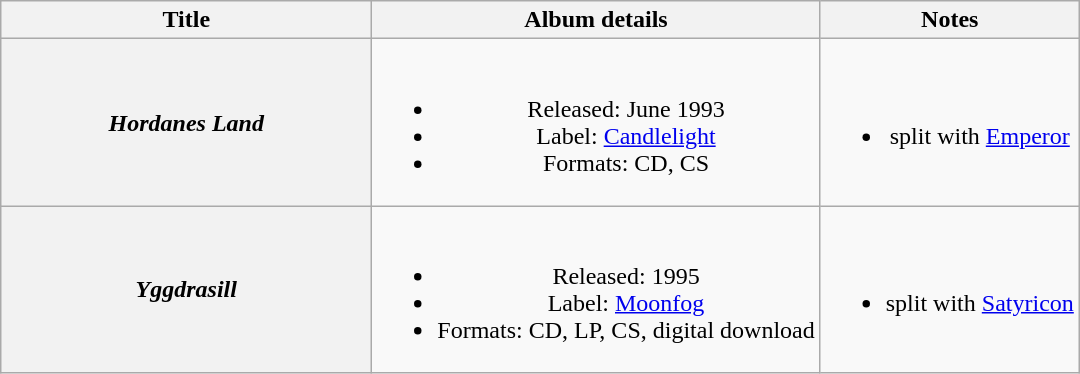<table class="wikitable plainrowheaders" style="text-align:center;">
<tr>
<th scope="col" style="width:15em;">Title</th>
<th scope="col">Album details</th>
<th scope="col">Notes</th>
</tr>
<tr>
<th scope="row"><em>Hordanes Land</em></th>
<td><br><ul><li>Released: June 1993</li><li>Label: <a href='#'>Candlelight</a></li><li>Formats: CD, CS</li></ul></td>
<td><br><ul><li>split with <a href='#'>Emperor</a></li></ul></td>
</tr>
<tr>
<th scope="row"><em>Yggdrasill</em></th>
<td><br><ul><li>Released: 1995</li><li>Label: <a href='#'>Moonfog</a></li><li>Formats: CD, LP, CS, digital download</li></ul></td>
<td><br><ul><li>split with <a href='#'>Satyricon</a></li></ul></td>
</tr>
</table>
